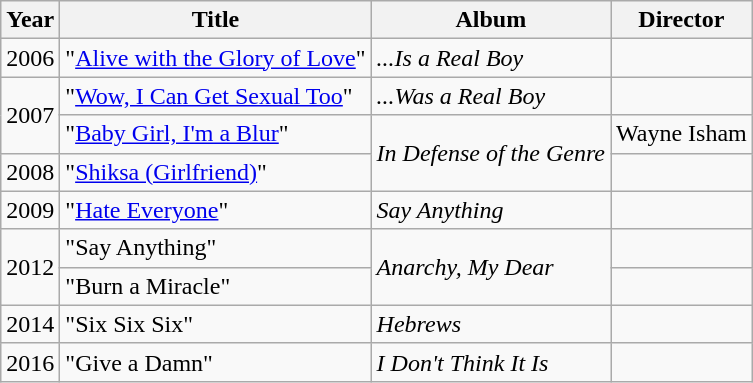<table class="wikitable">
<tr>
<th>Year</th>
<th>Title</th>
<th>Album</th>
<th>Director</th>
</tr>
<tr>
<td>2006</td>
<td>"<a href='#'>Alive with the Glory of Love</a>"</td>
<td><em>...Is a Real Boy</em></td>
<td></td>
</tr>
<tr>
<td rowspan="2">2007</td>
<td>"<a href='#'>Wow, I Can Get Sexual Too</a>"</td>
<td><em>...Was a Real Boy</em></td>
<td></td>
</tr>
<tr>
<td>"<a href='#'>Baby Girl, I'm a Blur</a>"</td>
<td rowspan="2"><em>In Defense of the Genre</em></td>
<td>Wayne Isham</td>
</tr>
<tr>
<td>2008</td>
<td>"<a href='#'>Shiksa (Girlfriend)</a>"</td>
<td></td>
</tr>
<tr>
<td>2009</td>
<td>"<a href='#'>Hate Everyone</a>"</td>
<td><em>Say Anything</em></td>
<td></td>
</tr>
<tr>
<td rowspan="2">2012</td>
<td>"Say Anything"</td>
<td rowspan="2"><em>Anarchy, My Dear</em></td>
<td></td>
</tr>
<tr>
<td>"Burn a Miracle"</td>
<td></td>
</tr>
<tr>
<td>2014</td>
<td>"Six Six Six"</td>
<td><em>Hebrews</em></td>
<td></td>
</tr>
<tr>
<td>2016</td>
<td>"Give a Damn"</td>
<td><em>I Don't Think It Is</em></td>
<td></td>
</tr>
</table>
